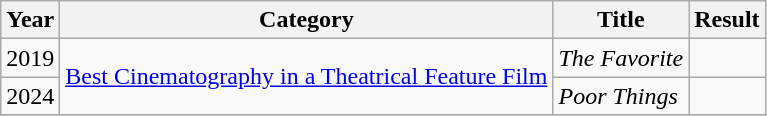<table class="wikitable">
<tr>
<th>Year</th>
<th>Category</th>
<th>Title</th>
<th>Result</th>
</tr>
<tr>
<td>2019</td>
<td rowspan="2"><a href='#'>Best Cinematography in a Theatrical Feature Film</a></td>
<td><em>The Favorite</em></td>
<td></td>
</tr>
<tr>
<td>2024</td>
<td><em>Poor Things</em></td>
<td></td>
</tr>
<tr>
</tr>
</table>
